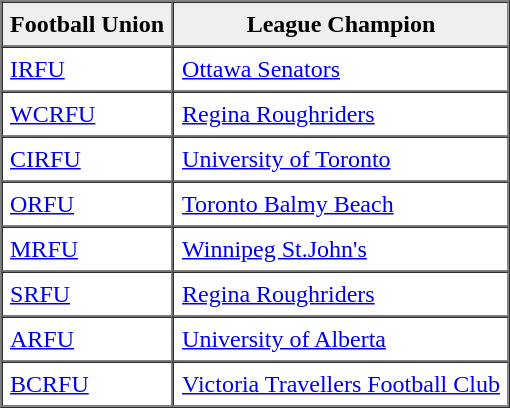<table border="1" cellpadding="5" cellspacing="0" align="center">
<tr>
<th scope="col" style="background:#efefef;">Football Union</th>
<th scope="col" style="background:#efefef;">League Champion</th>
</tr>
<tr>
<td><a href='#'>IRFU</a></td>
<td><a href='#'>Ottawa Senators</a></td>
</tr>
<tr>
<td><a href='#'>WCRFU</a></td>
<td><a href='#'>Regina Roughriders</a></td>
</tr>
<tr>
<td><a href='#'>CIRFU</a></td>
<td><a href='#'>University of Toronto</a></td>
</tr>
<tr>
<td><a href='#'>ORFU</a></td>
<td><a href='#'>Toronto Balmy Beach</a></td>
</tr>
<tr>
<td><a href='#'>MRFU</a></td>
<td><a href='#'>Winnipeg St.John's</a></td>
</tr>
<tr>
<td><a href='#'>SRFU</a></td>
<td><a href='#'>Regina Roughriders</a></td>
</tr>
<tr>
<td><a href='#'>ARFU</a></td>
<td><a href='#'>University of Alberta</a></td>
</tr>
<tr>
<td><a href='#'>BCRFU</a></td>
<td><a href='#'>Victoria Travellers Football Club</a></td>
</tr>
</table>
